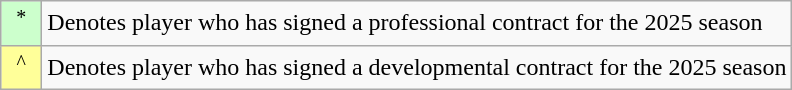<table class="wikitable">
<tr>
<td align="center" bgcolor="#CCFFCC" width="20"><sup>*</sup></td>
<td>Denotes player who has signed a professional contract for the 2025 season</td>
</tr>
<tr>
<td align="center" bgcolor="#FFFF99" width="20"><sup>^</sup></td>
<td>Denotes player who has signed a developmental contract for the 2025 season</td>
</tr>
</table>
